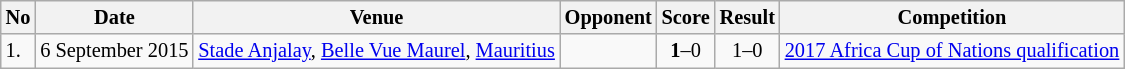<table class="wikitable" style="font-size:85%;">
<tr>
<th>No</th>
<th>Date</th>
<th>Venue</th>
<th>Opponent</th>
<th>Score</th>
<th>Result</th>
<th>Competition</th>
</tr>
<tr>
<td>1.</td>
<td>6 September 2015</td>
<td><a href='#'>Stade Anjalay</a>, <a href='#'>Belle Vue Maurel</a>, <a href='#'>Mauritius</a></td>
<td></td>
<td align=center><strong>1</strong>–0</td>
<td align=center>1–0</td>
<td><a href='#'>2017 Africa Cup of Nations qualification</a></td>
</tr>
</table>
